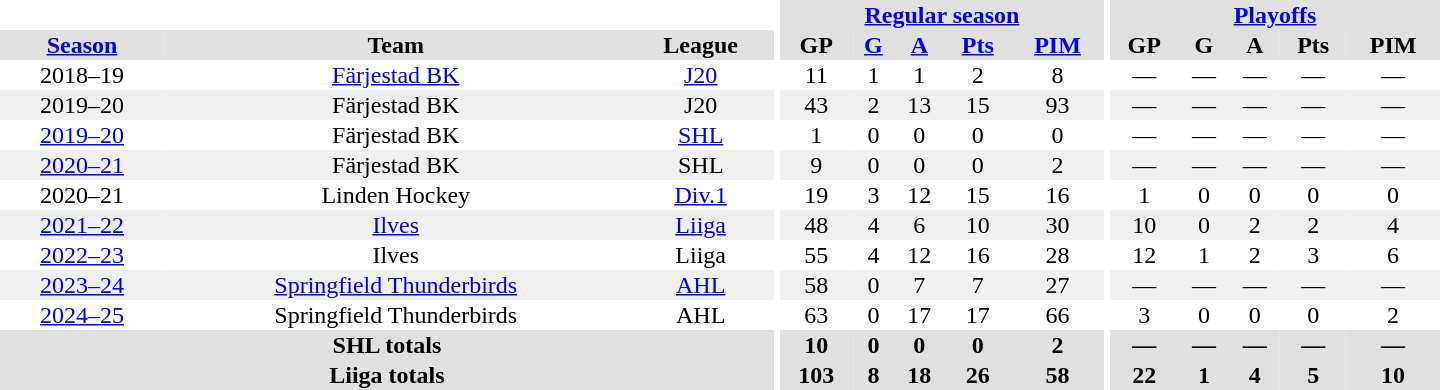<table border="0" cellpadding="1" cellspacing="0" style="text-align:center; width:60em">
<tr bgcolor="#e0e0e0">
<th colspan="3" bgcolor="#ffffff"></th>
<th rowspan="99" bgcolor="#ffffff"></th>
<th colspan="5"><a href='#'>Regular season</a></th>
<th rowspan="99" bgcolor="#ffffff"></th>
<th colspan="5"><a href='#'>Playoffs</a></th>
</tr>
<tr bgcolor="#e0e0e0">
<th><a href='#'>Season</a></th>
<th>Team</th>
<th>League</th>
<th>GP</th>
<th><a href='#'>G</a></th>
<th><a href='#'>A</a></th>
<th><a href='#'>Pts</a></th>
<th><a href='#'>PIM</a></th>
<th>GP</th>
<th>G</th>
<th>A</th>
<th>Pts</th>
<th>PIM</th>
</tr>
<tr ALIGN="center">
<td>2018–19</td>
<td><a href='#'>Färjestad BK</a></td>
<td><a href='#'>J20</a></td>
<td>11</td>
<td>1</td>
<td>1</td>
<td>2</td>
<td>8</td>
<td>—</td>
<td>—</td>
<td>—</td>
<td>—</td>
<td>—</td>
</tr>
<tr ALIGN="center" bgcolor="#f0f0f0">
<td>2019–20</td>
<td>Färjestad BK</td>
<td>J20</td>
<td>43</td>
<td>2</td>
<td>13</td>
<td>15</td>
<td>93</td>
<td>—</td>
<td>—</td>
<td>—</td>
<td>—</td>
<td>—</td>
</tr>
<tr ALIGN="center">
<td><a href='#'>2019–20</a></td>
<td>Färjestad BK</td>
<td><a href='#'>SHL</a></td>
<td>1</td>
<td>0</td>
<td>0</td>
<td>0</td>
<td>0</td>
<td>—</td>
<td>—</td>
<td>—</td>
<td>—</td>
<td>—</td>
</tr>
<tr ALIGN="center" bgcolor="#f0f0f0">
<td><a href='#'>2020–21</a></td>
<td>Färjestad BK</td>
<td>SHL</td>
<td>9</td>
<td>0</td>
<td>0</td>
<td>0</td>
<td>2</td>
<td>—</td>
<td>—</td>
<td>—</td>
<td>—</td>
<td>—</td>
</tr>
<tr ALIGN="center">
<td 2020–21 Hockeyettan season>2020–21</td>
<td>Linden Hockey</td>
<td><a href='#'>Div.1</a></td>
<td>19</td>
<td>3</td>
<td>12</td>
<td>15</td>
<td>16</td>
<td>1</td>
<td>0</td>
<td>0</td>
<td>0</td>
<td>0</td>
</tr>
<tr ALIGN="center" bgcolor="#f0f0f0">
<td><a href='#'>2021–22</a></td>
<td><a href='#'>Ilves</a></td>
<td><a href='#'>Liiga</a></td>
<td>48</td>
<td>4</td>
<td>6</td>
<td>10</td>
<td>30</td>
<td>10</td>
<td>0</td>
<td>2</td>
<td>2</td>
<td>4</td>
</tr>
<tr ALIGN="center">
<td><a href='#'>2022–23</a></td>
<td>Ilves</td>
<td>Liiga</td>
<td>55</td>
<td>4</td>
<td>12</td>
<td>16</td>
<td>28</td>
<td>12</td>
<td>1</td>
<td>2</td>
<td>3</td>
<td>6</td>
</tr>
<tr ALIGN="center" bgcolor="#f0f0f0">
<td><a href='#'>2023–24</a></td>
<td><a href='#'>Springfield Thunderbirds</a></td>
<td><a href='#'>AHL</a></td>
<td>58</td>
<td>0</td>
<td>7</td>
<td>7</td>
<td>27</td>
<td>—</td>
<td>—</td>
<td>—</td>
<td>—</td>
<td>—</td>
</tr>
<tr ALIGN="center">
<td><a href='#'>2024–25</a></td>
<td>Springfield Thunderbirds</td>
<td>AHL</td>
<td>63</td>
<td>0</td>
<td>17</td>
<td>17</td>
<td>66</td>
<td>3</td>
<td>0</td>
<td>0</td>
<td>0</td>
<td>2</td>
</tr>
<tr style="background:#e0e0e0;">
<th colspan="3">SHL totals</th>
<th>10</th>
<th>0</th>
<th>0</th>
<th>0</th>
<th>2</th>
<th>—</th>
<th>—</th>
<th>—</th>
<th>—</th>
<th>—</th>
</tr>
<tr style="background:#e0e0e0;">
<th colspan="3">Liiga totals</th>
<th>103</th>
<th>8</th>
<th>18</th>
<th>26</th>
<th>58</th>
<th>22</th>
<th>1</th>
<th>4</th>
<th>5</th>
<th>10</th>
</tr>
</table>
